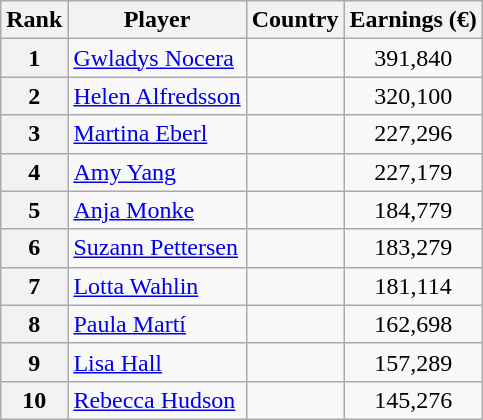<table class="wikitable">
<tr>
<th>Rank</th>
<th>Player</th>
<th>Country</th>
<th>Earnings (€)</th>
</tr>
<tr>
<th>1</th>
<td><a href='#'>Gwladys Nocera</a></td>
<td></td>
<td align=center>391,840</td>
</tr>
<tr>
<th>2</th>
<td><a href='#'>Helen Alfredsson</a></td>
<td></td>
<td align=center>320,100</td>
</tr>
<tr>
<th>3</th>
<td><a href='#'>Martina Eberl</a></td>
<td></td>
<td align=center>227,296</td>
</tr>
<tr>
<th>4</th>
<td><a href='#'>Amy Yang</a></td>
<td></td>
<td align=center>227,179</td>
</tr>
<tr>
<th>5</th>
<td><a href='#'>Anja Monke</a></td>
<td></td>
<td align=center>184,779</td>
</tr>
<tr>
<th>6</th>
<td><a href='#'>Suzann Pettersen</a></td>
<td></td>
<td align=center>183,279</td>
</tr>
<tr>
<th>7</th>
<td><a href='#'>Lotta Wahlin</a></td>
<td></td>
<td align=center>181,114</td>
</tr>
<tr>
<th>8</th>
<td><a href='#'>Paula Martí</a></td>
<td></td>
<td align=center>162,698</td>
</tr>
<tr>
<th>9</th>
<td><a href='#'>Lisa Hall</a></td>
<td></td>
<td align=center>157,289</td>
</tr>
<tr>
<th>10</th>
<td><a href='#'>Rebecca Hudson</a></td>
<td></td>
<td align=center>145,276</td>
</tr>
</table>
